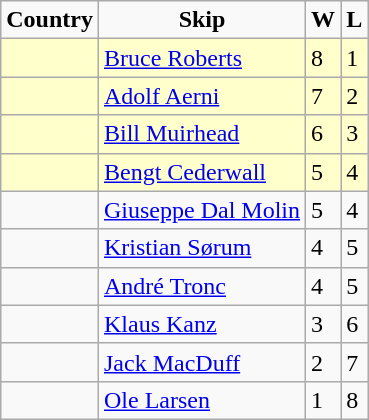<table class="wikitable">
<tr align=center>
<td><strong>Country</strong></td>
<td><strong>Skip</strong></td>
<td><strong>W</strong></td>
<td><strong>L</strong></td>
</tr>
<tr bgcolor="#ffffcc">
<td></td>
<td><a href='#'>Bruce Roberts</a></td>
<td>8</td>
<td>1</td>
</tr>
<tr bgcolor="#ffffcc">
<td></td>
<td><a href='#'>Adolf Aerni</a></td>
<td>7</td>
<td>2</td>
</tr>
<tr bgcolor="#ffffcc">
<td></td>
<td><a href='#'>Bill Muirhead</a></td>
<td>6</td>
<td>3</td>
</tr>
<tr bgcolor="#ffffcc">
<td></td>
<td><a href='#'>Bengt Cederwall</a></td>
<td>5</td>
<td>4</td>
</tr>
<tr>
<td></td>
<td><a href='#'>Giuseppe Dal Molin</a></td>
<td>5</td>
<td>4</td>
</tr>
<tr>
<td></td>
<td><a href='#'>Kristian Sørum</a></td>
<td>4</td>
<td>5</td>
</tr>
<tr>
<td></td>
<td><a href='#'>André Tronc</a></td>
<td>4</td>
<td>5</td>
</tr>
<tr>
<td></td>
<td><a href='#'>Klaus Kanz</a></td>
<td>3</td>
<td>6</td>
</tr>
<tr>
<td></td>
<td><a href='#'>Jack MacDuff</a></td>
<td>2</td>
<td>7</td>
</tr>
<tr>
<td></td>
<td><a href='#'>Ole Larsen</a></td>
<td>1</td>
<td>8</td>
</tr>
</table>
